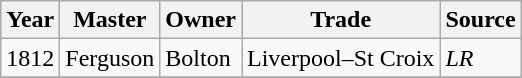<table class=" wikitable">
<tr>
<th>Year</th>
<th>Master</th>
<th>Owner</th>
<th>Trade</th>
<th>Source</th>
</tr>
<tr>
<td>1812</td>
<td>Ferguson</td>
<td>Bolton</td>
<td>Liverpool–St Croix</td>
<td><em>LR</em></td>
</tr>
<tr>
</tr>
</table>
